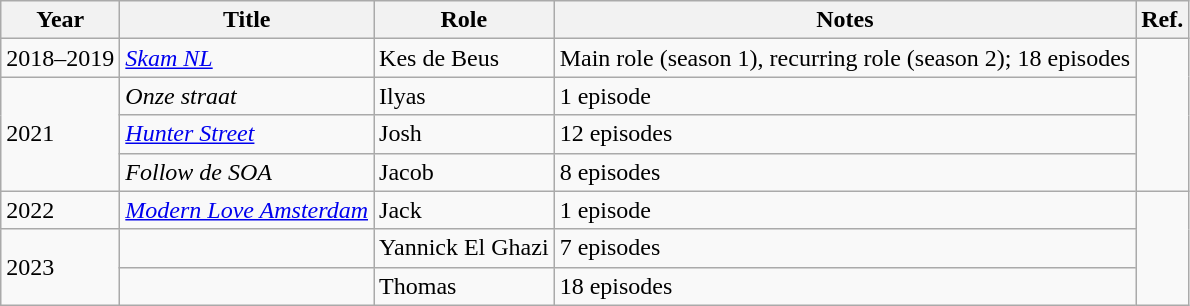<table class="wikitable">
<tr>
<th>Year</th>
<th>Title</th>
<th>Role</th>
<th class="unsortable">Notes</th>
<th>Ref.</th>
</tr>
<tr>
<td>2018–2019</td>
<td><em><a href='#'>Skam NL</a></em></td>
<td>Kes de Beus</td>
<td>Main role (season 1), recurring role (season 2); 18 episodes</td>
<td rowspan="4"></td>
</tr>
<tr>
<td rowspan="3">2021</td>
<td><em>Onze straat</em></td>
<td>Ilyas</td>
<td>1 episode</td>
</tr>
<tr>
<td><em><a href='#'>Hunter Street</a></em></td>
<td>Josh</td>
<td>12 episodes</td>
</tr>
<tr>
<td><em>Follow de SOA</em></td>
<td>Jacob</td>
<td>8 episodes</td>
</tr>
<tr>
<td>2022</td>
<td><em><a href='#'>Modern Love Amsterdam</a></em></td>
<td>Jack</td>
<td>1 episode</td>
<td rowspan="3"></td>
</tr>
<tr>
<td rowspan="2">2023</td>
<td></td>
<td>Yannick El Ghazi</td>
<td>7 episodes</td>
</tr>
<tr>
<td></td>
<td>Thomas</td>
<td>18 episodes</td>
</tr>
</table>
